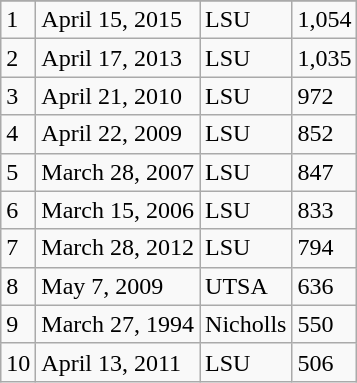<table class="wikitable">
<tr>
</tr>
<tr>
<td>1</td>
<td>April 15, 2015</td>
<td>LSU</td>
<td>1,054</td>
</tr>
<tr>
<td>2</td>
<td>April 17, 2013</td>
<td>LSU</td>
<td>1,035</td>
</tr>
<tr>
<td>3</td>
<td>April 21, 2010</td>
<td>LSU</td>
<td>972</td>
</tr>
<tr>
<td>4</td>
<td>April 22, 2009</td>
<td>LSU</td>
<td>852</td>
</tr>
<tr>
<td>5</td>
<td>March 28, 2007</td>
<td>LSU</td>
<td>847</td>
</tr>
<tr>
<td>6</td>
<td>March 15, 2006</td>
<td>LSU</td>
<td>833</td>
</tr>
<tr>
<td>7</td>
<td>March 28, 2012</td>
<td>LSU</td>
<td>794</td>
</tr>
<tr>
<td>8</td>
<td>May 7, 2009</td>
<td>UTSA</td>
<td>636</td>
</tr>
<tr>
<td>9</td>
<td>March 27, 1994</td>
<td>Nicholls</td>
<td>550</td>
</tr>
<tr>
<td>10</td>
<td>April 13, 2011</td>
<td>LSU</td>
<td>506</td>
</tr>
</table>
